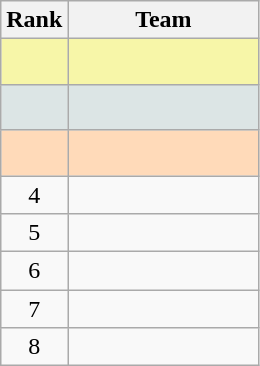<table class="wikitable" style="text-align:center">
<tr>
<th width=15>Rank</th>
<th width=120>Team</th>
</tr>
<tr style="background:#f7f6a8;">
<td style="text-align:center; height:23px;"></td>
<td align=left></td>
</tr>
<tr style="background:#dce5e5;">
<td style="text-align:center; height:23px;"></td>
<td align=left></td>
</tr>
<tr style="background:#ffdab9;">
<td style="text-align:center; height:23px;"></td>
<td align=left></td>
</tr>
<tr>
<td>4</td>
<td align=left></td>
</tr>
<tr>
<td>5</td>
<td align=left></td>
</tr>
<tr>
<td>6</td>
<td align=left></td>
</tr>
<tr>
<td>7</td>
<td align=left></td>
</tr>
<tr>
<td>8</td>
<td align=left></td>
</tr>
</table>
